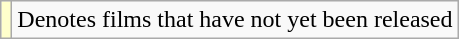<table class="wikitable sortable" width:100%;">
<tr>
<td style="background:#FFFFCC;"></td>
<td>Denotes films that have not yet been released</td>
</tr>
</table>
